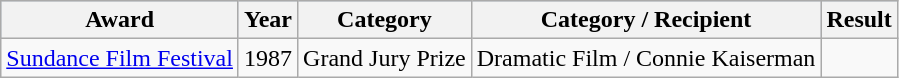<table class=wikitable>
<tr style="background:#b0c4de; text-align:center;">
<th>Award</th>
<th>Year</th>
<th>Category</th>
<th>Category / Recipient</th>
<th>Result</th>
</tr>
<tr>
<td><a href='#'>Sundance Film Festival</a></td>
<td style="text-align:center;">1987</td>
<td>Grand Jury Prize</td>
<td>Dramatic Film / Connie Kaiserman</td>
<td></td>
</tr>
</table>
